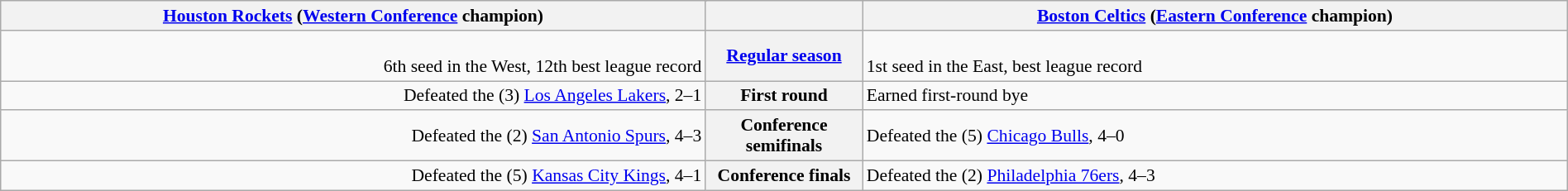<table style="width:100%; font-size:90%" class="wikitable">
<tr valign=top>
<th colspan="2" style="width:45%;"><a href='#'>Houston Rockets</a> (<a href='#'>Western Conference</a> champion)</th>
<th></th>
<th colspan="2" style="width:45%;"><a href='#'>Boston Celtics</a> (<a href='#'>Eastern Conference</a> champion)</th>
</tr>
<tr>
<td align=right><br>6th seed in the West, 12th best league record</td>
<th colspan=2><a href='#'>Regular season</a></th>
<td><br>1st seed in the East, best league record</td>
</tr>
<tr>
<td align=right>Defeated the (3) <a href='#'>Los Angeles Lakers</a>, 2–1</td>
<th colspan=2>First round</th>
<td>Earned first-round bye</td>
</tr>
<tr>
<td align=right>Defeated the (2) <a href='#'>San Antonio Spurs</a>, 4–3</td>
<th colspan=2>Conference semifinals</th>
<td>Defeated the (5) <a href='#'>Chicago Bulls</a>, 4–0</td>
</tr>
<tr>
<td align=right>Defeated the (5) <a href='#'>Kansas City Kings</a>, 4–1</td>
<th colspan=2>Conference finals</th>
<td>Defeated the (2) <a href='#'>Philadelphia 76ers</a>, 4–3</td>
</tr>
</table>
